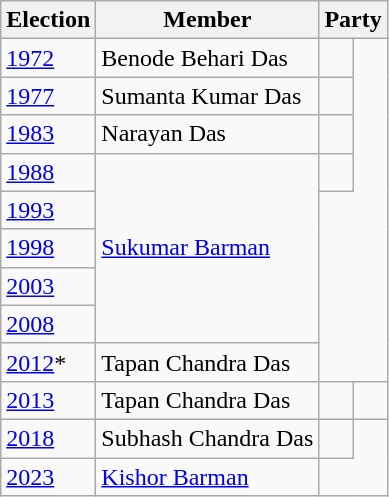<table class="wikitable sortable">
<tr>
<th>Election</th>
<th>Member</th>
<th colspan=2>Party</th>
</tr>
<tr>
<td><a href='#'>1972</a></td>
<td>Benode Behari Das</td>
<td></td>
</tr>
<tr>
<td><a href='#'>1977</a></td>
<td>Sumanta Kumar Das</td>
<td></td>
</tr>
<tr>
<td><a href='#'>1983</a></td>
<td>Narayan Das</td>
<td></td>
</tr>
<tr>
<td><a href='#'>1988</a></td>
<td rowspan=5><a href='#'>Sukumar Barman</a></td>
<td></td>
</tr>
<tr>
<td><a href='#'>1993</a></td>
</tr>
<tr>
<td><a href='#'>1998</a></td>
</tr>
<tr>
<td><a href='#'>2003</a></td>
</tr>
<tr>
<td><a href='#'>2008</a></td>
</tr>
<tr>
<td><a href='#'>2012</a>*</td>
<td>Tapan Chandra Das</td>
</tr>
<tr>
<td><a href='#'>2013</a></td>
<td>Tapan Chandra Das</td>
<td></td>
<td></td>
</tr>
<tr>
<td><a href='#'>2018</a></td>
<td>Subhash Chandra Das</td>
<td></td>
</tr>
<tr>
<td><a href='#'>2023</a></td>
<td><a href='#'>Kishor Barman</a></td>
</tr>
</table>
